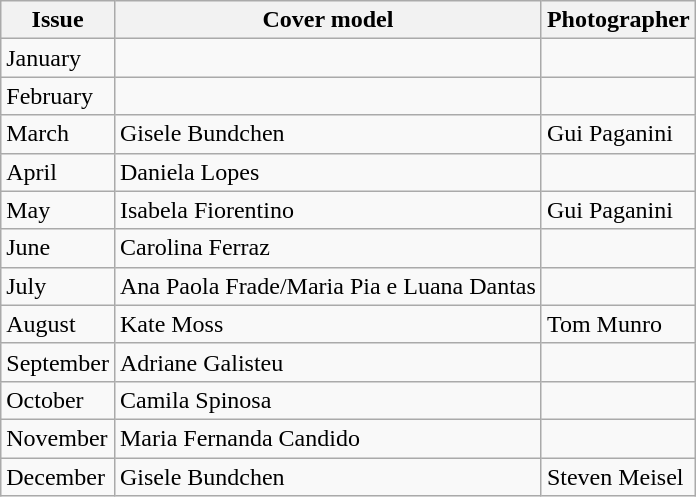<table class="wikitable">
<tr>
<th>Issue</th>
<th>Cover model</th>
<th>Photographer</th>
</tr>
<tr>
<td>January</td>
<td></td>
<td></td>
</tr>
<tr>
<td>February</td>
<td></td>
<td></td>
</tr>
<tr>
<td>March</td>
<td>Gisele Bundchen</td>
<td>Gui Paganini</td>
</tr>
<tr>
<td>April</td>
<td>Daniela Lopes</td>
<td></td>
</tr>
<tr>
<td>May</td>
<td>Isabela Fiorentino</td>
<td>Gui Paganini</td>
</tr>
<tr>
<td>June</td>
<td>Carolina Ferraz</td>
<td></td>
</tr>
<tr>
<td>July</td>
<td>Ana Paola Frade/Maria Pia e Luana Dantas</td>
<td></td>
</tr>
<tr>
<td>August</td>
<td>Kate Moss</td>
<td>Tom Munro</td>
</tr>
<tr>
<td>September</td>
<td>Adriane Galisteu</td>
<td></td>
</tr>
<tr>
<td>October</td>
<td>Camila Spinosa</td>
<td></td>
</tr>
<tr>
<td>November</td>
<td>Maria Fernanda Candido</td>
<td></td>
</tr>
<tr>
<td>December</td>
<td>Gisele Bundchen</td>
<td>Steven Meisel</td>
</tr>
</table>
